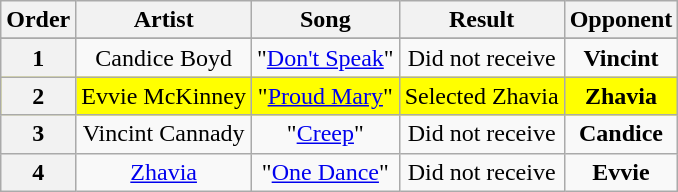<table class="wikitable plainrowheaders" style="text-align: center;">
<tr>
<th>Order</th>
<th>Artist</th>
<th>Song</th>
<th>Result</th>
<th>Opponent</th>
</tr>
<tr>
</tr>
<tr>
<th>1</th>
<td>Candice Boyd</td>
<td>"<a href='#'>Don't Speak</a>"</td>
<td>Did not receive</td>
<td><strong>Vincint</strong></td>
</tr>
<tr bgcolor=yellow>
<th>2</th>
<td>Evvie McKinney</td>
<td>"<a href='#'>Proud Mary</a>"</td>
<td>Selected Zhavia</td>
<td><strong>Zhavia</strong></td>
</tr>
<tr>
<th>3</th>
<td>Vincint Cannady</td>
<td>"<a href='#'>Creep</a>"</td>
<td>Did not receive</td>
<td><strong>Candice</strong></td>
</tr>
<tr>
<th>4</th>
<td><a href='#'>Zhavia</a></td>
<td>"<a href='#'>One Dance</a>"</td>
<td>Did not receive</td>
<td><strong>Evvie</strong></td>
</tr>
</table>
